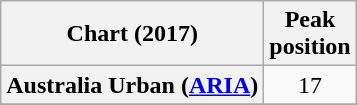<table class="wikitable sortable plainrowheaders" style="text-align:center;">
<tr>
<th scope="col">Chart (2017)</th>
<th scope="col">Peak<br>position</th>
</tr>
<tr>
<th scope="row">Australia Urban (<a href='#'>ARIA</a>)</th>
<td>17</td>
</tr>
<tr>
</tr>
<tr>
</tr>
<tr>
</tr>
<tr>
</tr>
<tr>
</tr>
<tr>
</tr>
</table>
